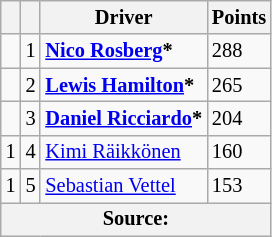<table class="wikitable" style="font-size:85%">
<tr>
<th></th>
<th></th>
<th>Driver</th>
<th>Points</th>
</tr>
<tr>
<td align="left"></td>
<td align="center">1</td>
<td> <strong><a href='#'>Nico Rosberg</a>*</strong></td>
<td align="left">288</td>
</tr>
<tr>
<td align="left"></td>
<td align="center">2</td>
<td> <strong><a href='#'>Lewis Hamilton</a>*</strong></td>
<td align="left">265</td>
</tr>
<tr>
<td align="left"></td>
<td align="center">3</td>
<td> <strong><a href='#'>Daniel Ricciardo</a>*</strong></td>
<td align="left">204</td>
</tr>
<tr>
<td align="left"> 1</td>
<td align="center">4</td>
<td> <a href='#'>Kimi Räikkönen</a></td>
<td align="left">160</td>
</tr>
<tr>
<td align="left"> 1</td>
<td align="center">5</td>
<td> <a href='#'>Sebastian Vettel</a></td>
<td align="left">153</td>
</tr>
<tr>
<th colspan=4>Source: </th>
</tr>
</table>
